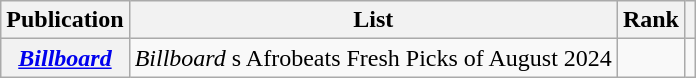<table class="wikitable sortable plainrowheaders" style="border:none; margin:0;">
<tr>
<th scope="col">Publication</th>
<th scope="col" class="unsortable">List</th>
<th scope="col" data-sort-type="number">Rank</th>
<th scope="col" class="unsortable"></th>
</tr>
<tr>
<th scope="row" rowspan="1"><em><a href='#'>Billboard</a></em></th>
<td><em>Billboard</em> s Afrobeats Fresh Picks of August 2024</td>
<td></td>
<td></td>
</tr>
</table>
